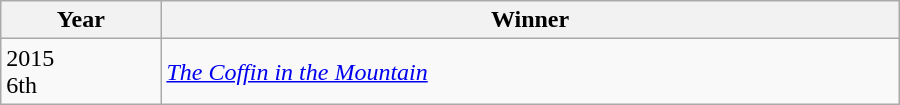<table class="wikitable" style="width:600px">
<tr>
<th>Year</th>
<th>Winner</th>
</tr>
<tr>
<td>2015<br>6th</td>
<td><em><a href='#'>The Coffin in the Mountain</a></em></td>
</tr>
</table>
